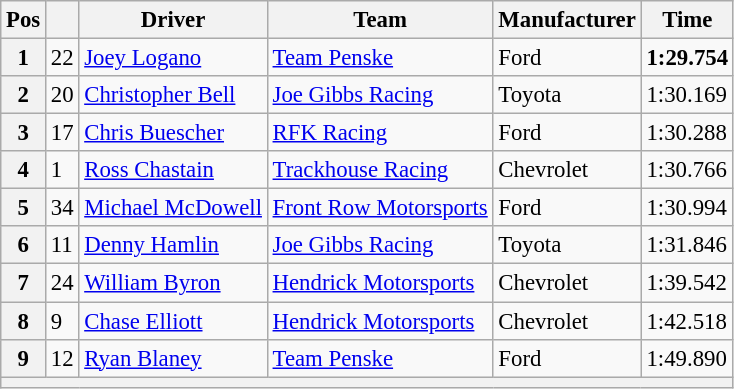<table class="wikitable" style="font-size:95%">
<tr>
<th>Pos</th>
<th></th>
<th>Driver</th>
<th>Team</th>
<th>Manufacturer</th>
<th>Time</th>
</tr>
<tr>
<th>1</th>
<td>22</td>
<td><a href='#'>Joey Logano</a></td>
<td><a href='#'>Team Penske</a></td>
<td>Ford</td>
<td><strong>1:29.754</strong></td>
</tr>
<tr>
<th>2</th>
<td>20</td>
<td><a href='#'>Christopher Bell</a></td>
<td><a href='#'>Joe Gibbs Racing</a></td>
<td>Toyota</td>
<td>1:30.169</td>
</tr>
<tr>
<th>3</th>
<td>17</td>
<td><a href='#'>Chris Buescher</a></td>
<td><a href='#'>RFK Racing</a></td>
<td>Ford</td>
<td>1:30.288</td>
</tr>
<tr>
<th>4</th>
<td>1</td>
<td><a href='#'>Ross Chastain</a></td>
<td><a href='#'>Trackhouse Racing</a></td>
<td>Chevrolet</td>
<td>1:30.766</td>
</tr>
<tr>
<th>5</th>
<td>34</td>
<td><a href='#'>Michael McDowell</a></td>
<td><a href='#'>Front Row Motorsports</a></td>
<td>Ford</td>
<td>1:30.994</td>
</tr>
<tr>
<th>6</th>
<td>11</td>
<td><a href='#'>Denny Hamlin</a></td>
<td><a href='#'>Joe Gibbs Racing</a></td>
<td>Toyota</td>
<td>1:31.846</td>
</tr>
<tr>
<th>7</th>
<td>24</td>
<td><a href='#'>William Byron</a></td>
<td><a href='#'>Hendrick Motorsports</a></td>
<td>Chevrolet</td>
<td>1:39.542</td>
</tr>
<tr>
<th>8</th>
<td>9</td>
<td><a href='#'>Chase Elliott</a></td>
<td><a href='#'>Hendrick Motorsports</a></td>
<td>Chevrolet</td>
<td>1:42.518</td>
</tr>
<tr>
<th>9</th>
<td>12</td>
<td><a href='#'>Ryan Blaney</a></td>
<td><a href='#'>Team Penske</a></td>
<td>Ford</td>
<td>1:49.890</td>
</tr>
<tr>
<th colspan="6"></th>
</tr>
</table>
